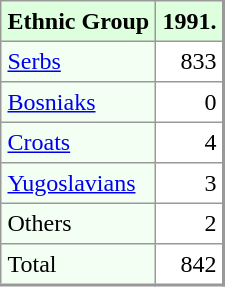<table border=1 cellpadding=4 cellspacing=0 class="toccolours" style="align: left; margin: 0.5em 0 0 0; border-style: solid; border: 1px solid #999; border-right-width: 2px; border-bottom-width: 2px; border-collapse: collapse; font-size: 100%;">
<tr>
<td style="background:#ddffdd;"><strong>Ethnic Group</strong></td>
<td colspan=1 style="background:#ddffdd;" align="center"><strong>1991.</strong></td>
</tr>
<tr>
<td style="background:#f3fff3;"><a href='#'>Serbs</a></td>
<td align="right">833</td>
</tr>
<tr>
<td style="background:#f3fff3;"><a href='#'>Bosniaks</a></td>
<td align="right">0</td>
</tr>
<tr>
<td style="background:#f3fff3;"><a href='#'>Croats</a></td>
<td align="right">4</td>
</tr>
<tr>
<td style="background:#f3fff3;"><a href='#'>Yugoslavians</a></td>
<td align="right">3</td>
</tr>
<tr>
<td style="background:#f3fff3;">Others</td>
<td align="right">2</td>
</tr>
<tr>
<td style="background:#f3fff3;">Total</td>
<td align="right">842</td>
</tr>
</table>
